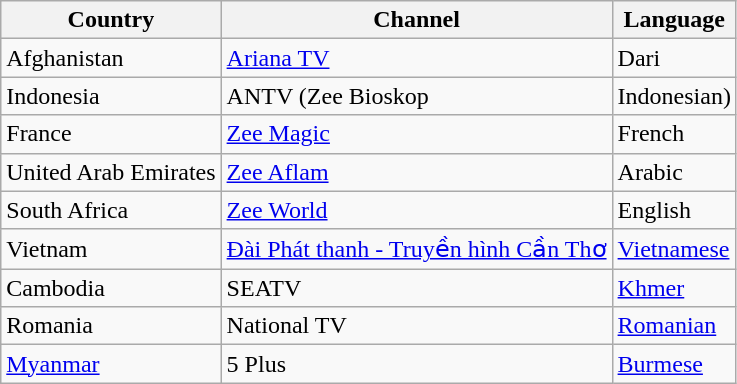<table class="wikitable">
<tr>
<th>Country</th>
<th>Channel</th>
<th>Language</th>
</tr>
<tr>
<td>Afghanistan</td>
<td><a href='#'>Ariana TV</a></td>
<td>Dari</td>
</tr>
<tr>
<td>Indonesia</td>
<td>ANTV (Zee Bioskop</td>
<td>Indonesian)</td>
</tr>
<tr>
<td>France</td>
<td><a href='#'>Zee Magic</a></td>
<td>French</td>
</tr>
<tr>
<td>United Arab Emirates</td>
<td><a href='#'>Zee Aflam</a></td>
<td>Arabic</td>
</tr>
<tr>
<td>South Africa</td>
<td><a href='#'>Zee World</a></td>
<td>English</td>
</tr>
<tr>
<td>Vietnam</td>
<td><a href='#'>Đài Phát thanh - Truyền hình Cần Thơ</a></td>
<td><a href='#'>Vietnamese</a></td>
</tr>
<tr>
<td>Cambodia</td>
<td>SEATV</td>
<td><a href='#'>Khmer</a></td>
</tr>
<tr>
<td>Romania</td>
<td>National TV</td>
<td><a href='#'>Romanian</a></td>
</tr>
<tr>
<td><a href='#'>Myanmar</a></td>
<td>5 Plus</td>
<td><a href='#'>Burmese</a></td>
</tr>
</table>
